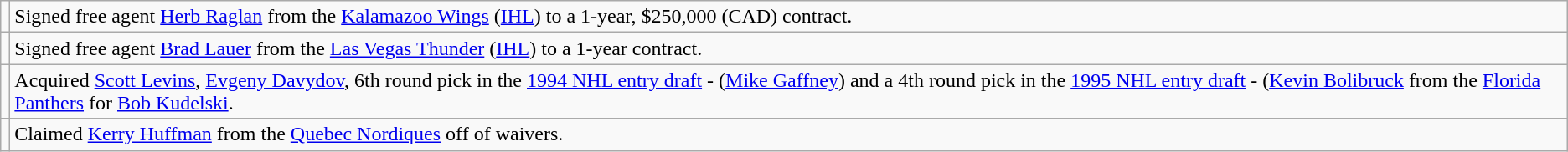<table class="wikitable">
<tr>
<td></td>
<td>Signed free agent <a href='#'>Herb Raglan</a> from the <a href='#'>Kalamazoo Wings</a> (<a href='#'>IHL</a>) to a 1-year, $250,000 (CAD) contract.</td>
</tr>
<tr>
<td></td>
<td>Signed free agent <a href='#'>Brad Lauer</a> from the <a href='#'>Las Vegas Thunder</a> (<a href='#'>IHL</a>) to a 1-year contract.</td>
</tr>
<tr>
<td></td>
<td>Acquired <a href='#'>Scott Levins</a>, <a href='#'>Evgeny Davydov</a>, 6th round pick in the <a href='#'>1994 NHL entry draft</a> - (<a href='#'>Mike Gaffney</a>) and a 4th round pick in the <a href='#'>1995 NHL entry draft</a> - (<a href='#'>Kevin Bolibruck</a> from the <a href='#'>Florida Panthers</a> for <a href='#'>Bob Kudelski</a>.</td>
</tr>
<tr>
<td></td>
<td>Claimed <a href='#'>Kerry Huffman</a> from the <a href='#'>Quebec Nordiques</a> off of waivers.</td>
</tr>
</table>
